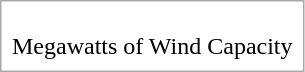<table style="border:solid 1px #aaa;" cellpadding="7" cellspacing="0" class="floatleft">
<tr>
<td></td>
</tr>
<tr>
<td>Megawatts of Wind Capacity </td>
</tr>
</table>
